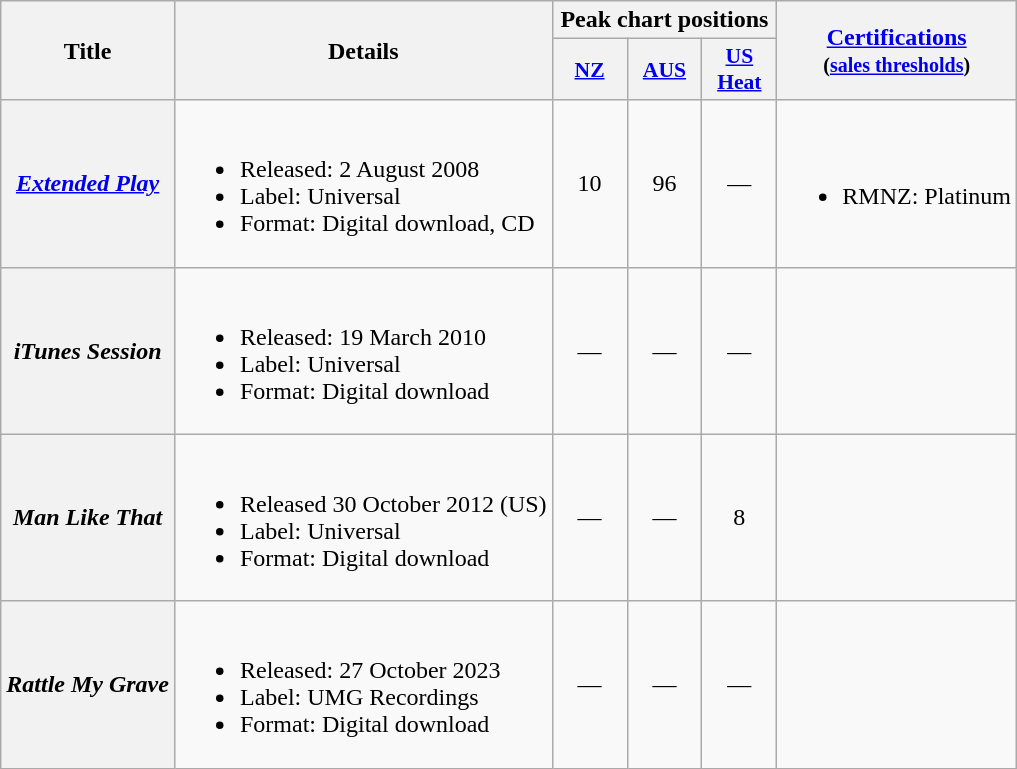<table class="wikitable plainrowheaders">
<tr>
<th scope="col" rowspan="2">Title</th>
<th scope="col" rowspan="2">Details</th>
<th scope="col" colspan="3">Peak chart positions</th>
<th scope="col" rowspan="2"><a href='#'>Certifications</a><br><small>(<a href='#'>sales thresholds</a>)</small></th>
</tr>
<tr>
<th scope="col" style="width:3em; font-size:90%"><a href='#'>NZ</a><br></th>
<th scope="col" style="width:3em; font-size:90%"><a href='#'>AUS</a><br></th>
<th scope="col" style="width:3em; font-size:90%"><a href='#'>US Heat</a><br></th>
</tr>
<tr>
<th scope="row"><em><a href='#'>Extended Play</a></em></th>
<td><br><ul><li>Released: 2 August 2008</li><li>Label: Universal</li><li>Format: Digital download, CD</li></ul></td>
<td style="text-align:center;">10</td>
<td style="text-align:center;">96</td>
<td style="text-align:center;">—</td>
<td><br><ul><li>RMNZ: Platinum</li></ul></td>
</tr>
<tr>
<th scope="row"><em>iTunes Session</em></th>
<td><br><ul><li>Released: 19 March 2010</li><li>Label: Universal</li><li>Format: Digital download</li></ul></td>
<td style="text-align:center;">—</td>
<td style="text-align:center;">—</td>
<td style="text-align:center;">—</td>
<td></td>
</tr>
<tr>
<th scope="row"><em>Man Like That</em></th>
<td><br><ul><li>Released 30 October 2012 (US)</li><li>Label: Universal</li><li>Format: Digital download</li></ul></td>
<td style="text-align:center;">—</td>
<td style="text-align:center;">—</td>
<td style="text-align:center;">8</td>
<td></td>
</tr>
<tr>
<th scope="row"><em>Rattle My Grave</em></th>
<td><br><ul><li>Released: 27 October 2023</li><li>Label: UMG Recordings</li><li>Format: Digital download</li></ul></td>
<td style="text-align:center;">—</td>
<td style="text-align:center;">—</td>
<td style="text-align:center;">—</td>
<td></td>
</tr>
</table>
